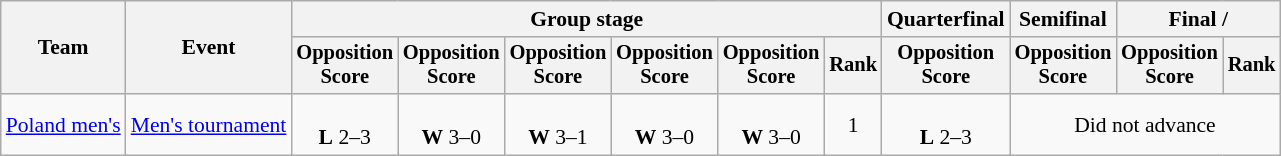<table class=wikitable style=font-size:90%;text-align:center>
<tr>
<th rowspan=2>Team</th>
<th rowspan=2>Event</th>
<th colspan=6>Group stage</th>
<th>Quarterfinal</th>
<th>Semifinal</th>
<th colspan=2>Final / </th>
</tr>
<tr style=font-size:95%>
<th>Opposition<br>Score</th>
<th>Opposition<br>Score</th>
<th>Opposition<br>Score</th>
<th>Opposition<br>Score</th>
<th>Opposition<br>Score</th>
<th>Rank</th>
<th>Opposition<br>Score</th>
<th>Opposition<br>Score</th>
<th>Opposition<br>Score</th>
<th>Rank</th>
</tr>
<tr>
<td align=left><a href='#'>Poland men's</a></td>
<td align=left><a href='#'>Men's tournament</a></td>
<td><br><strong>L</strong> 2–3</td>
<td><br><strong>W</strong> 3–0</td>
<td><br><strong>W</strong> 3–1</td>
<td><br><strong>W</strong> 3–0</td>
<td><br><strong>W</strong> 3–0</td>
<td>1</td>
<td><br><strong>L</strong> 2–3</td>
<td colspan=3>Did not advance</td>
</tr>
</table>
